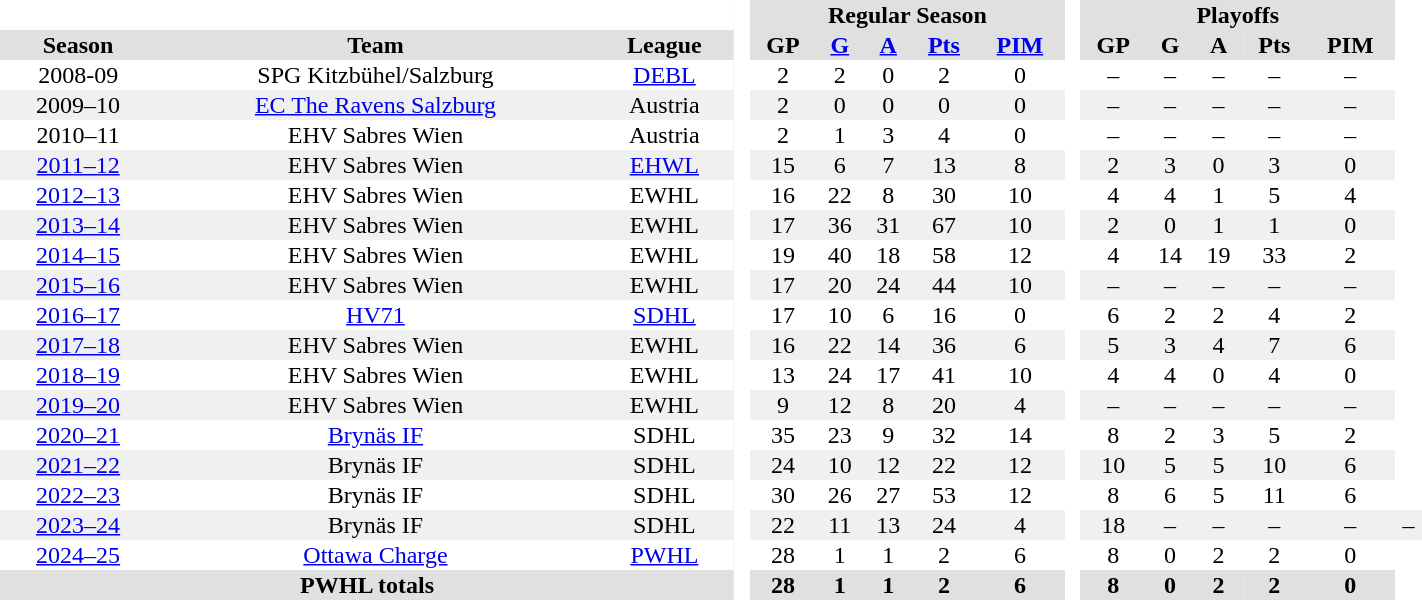<table border="0" cellpadding="1" cellspacing="0" style="text-align:center; width:75%">
<tr bgcolor="#e0e0e0">
<th colspan="3"  bgcolor="#ffffff"> </th>
<th rowspan="99" bgcolor="#ffffff"> </th>
<th colspan="5">Regular Season</th>
<th rowspan="99" bgcolor="#ffffff"> </th>
<th colspan="5">Playoffs</th>
</tr>
<tr bgcolor="#e0e0e0">
<th>Season</th>
<th>Team</th>
<th>League</th>
<th>GP</th>
<th><a href='#'>G</a></th>
<th><a href='#'>A</a></th>
<th><a href='#'>Pts</a></th>
<th><a href='#'>PIM</a></th>
<th>GP</th>
<th>G</th>
<th>A</th>
<th>Pts</th>
<th>PIM</th>
</tr>
<tr>
<td>2008-09</td>
<td>SPG Kitzbühel/Salzburg</td>
<td><a href='#'>DEBL</a></td>
<td>2</td>
<td>2</td>
<td>0</td>
<td>2</td>
<td>0</td>
<td>–</td>
<td>–</td>
<td>–</td>
<td>–</td>
<td>–</td>
</tr>
<tr bgcolor="#f0f0f0">
<td>2009–10</td>
<td><a href='#'>EC The Ravens Salzburg</a></td>
<td>Austria</td>
<td>2</td>
<td>0</td>
<td>0</td>
<td>0</td>
<td>0</td>
<td>–</td>
<td>–</td>
<td>–</td>
<td>–</td>
<td>–</td>
</tr>
<tr>
<td>2010–11</td>
<td>EHV Sabres Wien</td>
<td>Austria</td>
<td>2</td>
<td>1</td>
<td>3</td>
<td>4</td>
<td>0</td>
<td>–</td>
<td>–</td>
<td>–</td>
<td>–</td>
<td>–</td>
</tr>
<tr bgcolor="#f0f0f0">
<td><a href='#'>2011–12</a></td>
<td>EHV Sabres Wien</td>
<td><a href='#'>EHWL</a></td>
<td>15</td>
<td>6</td>
<td>7</td>
<td>13</td>
<td>8</td>
<td>2</td>
<td>3</td>
<td>0</td>
<td>3</td>
<td>0</td>
</tr>
<tr>
<td><a href='#'>2012–13</a></td>
<td>EHV Sabres Wien</td>
<td>EWHL</td>
<td>16</td>
<td>22</td>
<td>8</td>
<td>30</td>
<td>10</td>
<td>4</td>
<td>4</td>
<td>1</td>
<td>5</td>
<td>4</td>
</tr>
<tr bgcolor="#f0f0f0">
<td><a href='#'>2013–14</a></td>
<td>EHV Sabres Wien</td>
<td>EWHL</td>
<td>17</td>
<td>36</td>
<td>31</td>
<td>67</td>
<td>10</td>
<td>2</td>
<td>0</td>
<td>1</td>
<td>1</td>
<td>0</td>
</tr>
<tr>
<td><a href='#'>2014–15</a></td>
<td>EHV Sabres Wien</td>
<td>EWHL</td>
<td>19</td>
<td>40</td>
<td>18</td>
<td>58</td>
<td>12</td>
<td>4</td>
<td>14</td>
<td>19</td>
<td>33</td>
<td>2</td>
</tr>
<tr bgcolor="#f0f0f0">
<td><a href='#'>2015–16</a></td>
<td>EHV Sabres Wien</td>
<td>EWHL</td>
<td>17</td>
<td>20</td>
<td>24</td>
<td>44</td>
<td>10</td>
<td>–</td>
<td>–</td>
<td>–</td>
<td>–</td>
<td>–</td>
</tr>
<tr>
<td><a href='#'>2016–17</a></td>
<td><a href='#'>HV71</a></td>
<td><a href='#'>SDHL</a></td>
<td>17</td>
<td>10</td>
<td>6</td>
<td>16</td>
<td>0</td>
<td>6</td>
<td>2</td>
<td>2</td>
<td>4</td>
<td>2</td>
</tr>
<tr bgcolor="#f0f0f0">
<td><a href='#'>2017–18</a></td>
<td>EHV Sabres Wien</td>
<td>EWHL</td>
<td>16</td>
<td>22</td>
<td>14</td>
<td>36</td>
<td>6</td>
<td>5</td>
<td>3</td>
<td>4</td>
<td>7</td>
<td>6</td>
</tr>
<tr>
<td><a href='#'>2018–19</a></td>
<td>EHV Sabres Wien</td>
<td>EWHL</td>
<td>13</td>
<td>24</td>
<td>17</td>
<td>41</td>
<td>10</td>
<td>4</td>
<td>4</td>
<td>0</td>
<td>4</td>
<td>0</td>
</tr>
<tr bgcolor="#f0f0f0">
<td><a href='#'>2019–20</a></td>
<td>EHV Sabres Wien</td>
<td>EWHL</td>
<td>9</td>
<td>12</td>
<td>8</td>
<td>20</td>
<td>4</td>
<td>–</td>
<td>–</td>
<td>–</td>
<td>–</td>
<td>–</td>
</tr>
<tr>
<td><a href='#'>2020–21</a></td>
<td><a href='#'>Brynäs IF</a></td>
<td>SDHL</td>
<td>35</td>
<td>23</td>
<td>9</td>
<td>32</td>
<td>14</td>
<td>8</td>
<td>2</td>
<td>3</td>
<td>5</td>
<td>2</td>
</tr>
<tr bgcolor="#f0f0f0">
<td><a href='#'>2021–22</a></td>
<td>Brynäs IF</td>
<td>SDHL</td>
<td>24</td>
<td>10</td>
<td>12</td>
<td>22</td>
<td>12</td>
<td>10</td>
<td>5</td>
<td>5</td>
<td>10</td>
<td>6</td>
</tr>
<tr>
<td><a href='#'>2022–23</a></td>
<td>Brynäs IF</td>
<td>SDHL</td>
<td>30</td>
<td>26</td>
<td>27</td>
<td>53</td>
<td>12</td>
<td>8</td>
<td>6</td>
<td>5</td>
<td>11</td>
<td>6</td>
</tr>
<tr bgcolor="#f0f0f0">
<td><a href='#'>2023–24</a></td>
<td>Brynäs IF</td>
<td>SDHL</td>
<td>22</td>
<td>11</td>
<td>13</td>
<td>24</td>
<td>4</td>
<td>18</td>
<td>–</td>
<td>–</td>
<td>–</td>
<td>–</td>
<td>–</td>
</tr>
<tr>
<td><a href='#'>2024–25</a></td>
<td><a href='#'>Ottawa Charge</a></td>
<td><a href='#'>PWHL</a></td>
<td>28</td>
<td>1</td>
<td>1</td>
<td>2</td>
<td>6</td>
<td>8</td>
<td>0</td>
<td>2</td>
<td>2</td>
<td>0</td>
</tr>
<tr bgcolor="#e0e0e0">
<th colspan="3">PWHL totals</th>
<th>28</th>
<th>1</th>
<th>1</th>
<th>2</th>
<th>6</th>
<th>8</th>
<th>0</th>
<th>2</th>
<th>2</th>
<th>0</th>
</tr>
</table>
